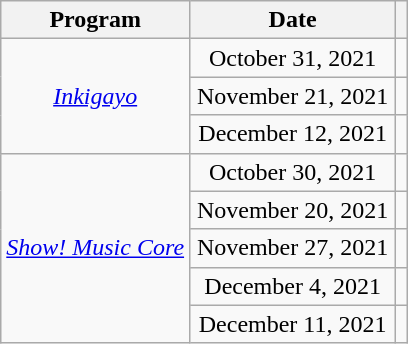<table class="wikitable sortable" style="text-align:center;">
<tr>
<th>Program</th>
<th width="130">Date</th>
<th class="unsortable"></th>
</tr>
<tr>
<td rowspan="3"><em><a href='#'>Inkigayo</a></em></td>
<td>October 31, 2021</td>
<td></td>
</tr>
<tr>
<td>November 21, 2021</td>
<td></td>
</tr>
<tr>
<td>December 12, 2021</td>
<td></td>
</tr>
<tr>
<td rowspan="5"><em><a href='#'>Show! Music Core</a></em></td>
<td>October 30, 2021</td>
<td></td>
</tr>
<tr>
<td>November 20, 2021</td>
<td></td>
</tr>
<tr>
<td>November 27, 2021</td>
<td></td>
</tr>
<tr>
<td>December 4, 2021</td>
<td></td>
</tr>
<tr>
<td>December 11, 2021</td>
<td></td>
</tr>
</table>
